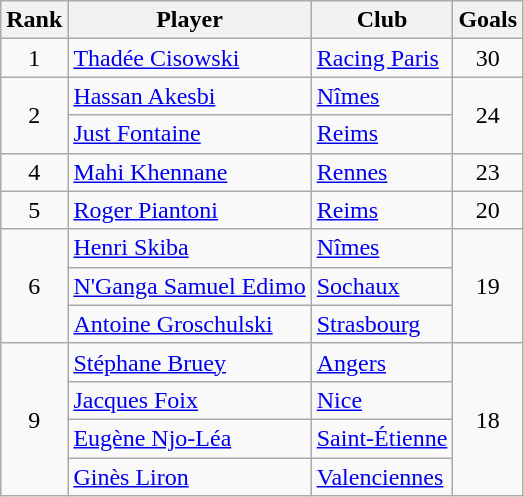<table class="wikitable" style="text-align:center">
<tr>
<th>Rank</th>
<th>Player</th>
<th>Club</th>
<th>Goals</th>
</tr>
<tr>
<td>1</td>
<td align="left">  <a href='#'>Thadée Cisowski</a></td>
<td align="left"><a href='#'>Racing Paris</a></td>
<td>30</td>
</tr>
<tr>
<td rowspan="2">2</td>
<td align="left"> <a href='#'>Hassan Akesbi</a></td>
<td align="left"><a href='#'>Nîmes</a></td>
<td rowspan="2">24</td>
</tr>
<tr>
<td align="left"> <a href='#'>Just Fontaine</a></td>
<td align="left"><a href='#'>Reims</a></td>
</tr>
<tr>
<td>4</td>
<td align="left"> <a href='#'>Mahi Khennane</a></td>
<td align="left"><a href='#'>Rennes</a></td>
<td>23</td>
</tr>
<tr>
<td>5</td>
<td align="left"> <a href='#'>Roger Piantoni</a></td>
<td align="left"><a href='#'>Reims</a></td>
<td>20</td>
</tr>
<tr>
<td rowspan="3">6</td>
<td align="left">  <a href='#'>Henri Skiba</a></td>
<td align="left"><a href='#'>Nîmes</a></td>
<td rowspan="3">19</td>
</tr>
<tr>
<td align="left"> <a href='#'>N'Ganga Samuel Edimo</a></td>
<td align="left"><a href='#'>Sochaux</a></td>
</tr>
<tr>
<td align="left">  <a href='#'>Antoine Groschulski</a></td>
<td align="left"><a href='#'>Strasbourg</a></td>
</tr>
<tr>
<td rowspan="4">9</td>
<td align="left"> <a href='#'>Stéphane Bruey</a></td>
<td align="left"><a href='#'>Angers</a></td>
<td rowspan="4">18</td>
</tr>
<tr>
<td align="left"> <a href='#'>Jacques Foix</a></td>
<td align="left"><a href='#'>Nice</a></td>
</tr>
<tr>
<td align="left"> <a href='#'>Eugène Njo-Léa</a></td>
<td align="left"><a href='#'>Saint-Étienne</a></td>
</tr>
<tr>
<td align="left"> <a href='#'>Ginès Liron</a></td>
<td align="left"><a href='#'>Valenciennes</a></td>
</tr>
</table>
